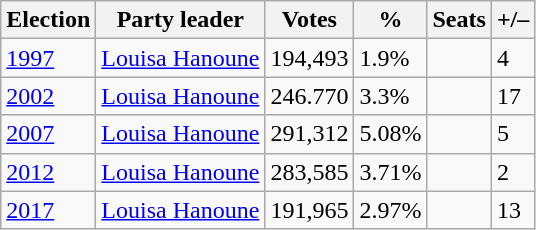<table class="wikitable">
<tr>
<th>Election</th>
<th>Party leader</th>
<th><strong>Votes</strong></th>
<th><strong>%</strong></th>
<th><strong>Seats</strong></th>
<th>+/–</th>
</tr>
<tr>
<td><a href='#'>1997</a></td>
<td><a href='#'>Louisa Hanoune</a></td>
<td>194,493</td>
<td>1.9%</td>
<td></td>
<td> 4</td>
</tr>
<tr>
<td><a href='#'>2002</a></td>
<td><a href='#'>Louisa Hanoune</a></td>
<td>246.770</td>
<td>3.3%</td>
<td></td>
<td> 17</td>
</tr>
<tr>
<td><a href='#'>2007</a></td>
<td><a href='#'>Louisa Hanoune</a></td>
<td>291,312</td>
<td>5.08%</td>
<td></td>
<td> 5</td>
</tr>
<tr>
<td><a href='#'>2012</a></td>
<td><a href='#'>Louisa Hanoune</a></td>
<td>283,585</td>
<td>3.71%</td>
<td></td>
<td> 2</td>
</tr>
<tr>
<td><a href='#'>2017</a></td>
<td><a href='#'>Louisa Hanoune</a></td>
<td>191,965</td>
<td>2.97%</td>
<td></td>
<td> 13</td>
</tr>
</table>
